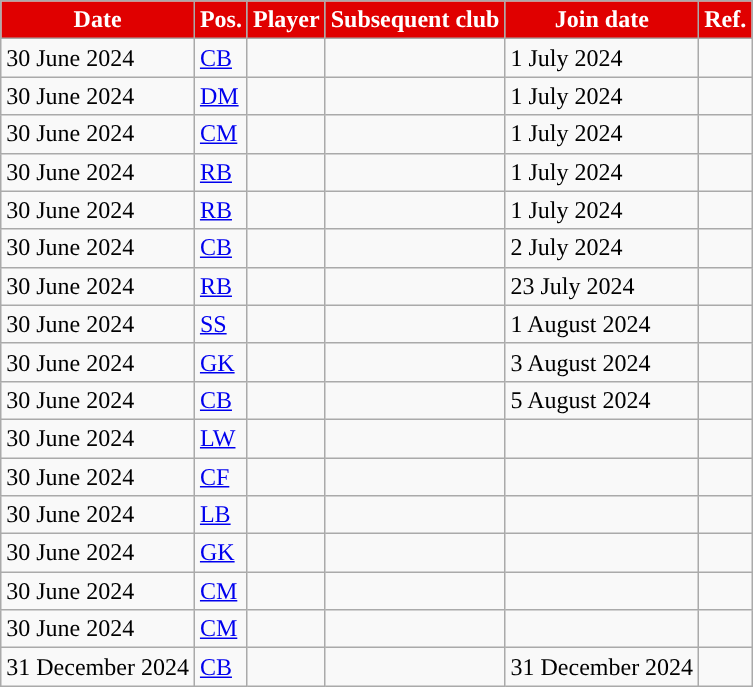<table class="wikitable plainrowheaders sortable">
<tr>
<th style="background:#E00000; color:#ffffff; ">Date</th>
<th style="background:#E00000; color:#ffffff; ">Pos.</th>
<th style="background:#E00000; color:#ffffff; ">Player</th>
<th style="background:#E00000; color:#ffffff; ">Subsequent club</th>
<th style="background:#E00000; color:#ffffff; ">Join date</th>
<th style="background:#E00000; color:#ffffff; ">Ref.</th>
</tr>
<tr>
<td>30 June 2024</td>
<td><a href='#'>CB</a></td>
<td></td>
<td></td>
<td>1 July 2024</td>
<td></td>
</tr>
<tr>
<td>30 June 2024</td>
<td><a href='#'>DM</a></td>
<td></td>
<td></td>
<td>1 July 2024</td>
<td></td>
</tr>
<tr>
<td>30 June 2024</td>
<td><a href='#'>CM</a></td>
<td></td>
<td></td>
<td>1 July 2024</td>
<td></td>
</tr>
<tr>
<td>30 June 2024</td>
<td><a href='#'>RB</a></td>
<td></td>
<td></td>
<td>1 July 2024</td>
<td></td>
</tr>
<tr>
<td>30 June 2024</td>
<td><a href='#'>RB</a></td>
<td></td>
<td></td>
<td>1 July 2024</td>
<td></td>
</tr>
<tr>
<td>30 June 2024</td>
<td><a href='#'>CB</a></td>
<td></td>
<td></td>
<td>2 July 2024</td>
<td></td>
</tr>
<tr>
<td>30 June 2024</td>
<td><a href='#'>RB</a></td>
<td></td>
<td></td>
<td>23 July 2024</td>
<td></td>
</tr>
<tr>
<td>30 June 2024</td>
<td><a href='#'>SS</a></td>
<td></td>
<td></td>
<td>1 August 2024</td>
<td></td>
</tr>
<tr>
<td>30 June 2024</td>
<td><a href='#'>GK</a></td>
<td></td>
<td></td>
<td>3 August 2024</td>
<td></td>
</tr>
<tr>
<td>30 June 2024</td>
<td><a href='#'>CB</a></td>
<td></td>
<td></td>
<td>5 August 2024</td>
<td></td>
</tr>
<tr>
<td>30 June 2024</td>
<td><a href='#'>LW</a></td>
<td></td>
<td></td>
<td></td>
<td></td>
</tr>
<tr>
<td>30 June 2024</td>
<td><a href='#'>CF</a></td>
<td></td>
<td></td>
<td></td>
<td></td>
</tr>
<tr>
<td>30 June 2024</td>
<td><a href='#'>LB</a></td>
<td></td>
<td></td>
<td></td>
<td></td>
</tr>
<tr>
<td>30 June 2024</td>
<td><a href='#'>GK</a></td>
<td></td>
<td></td>
<td></td>
<td></td>
</tr>
<tr>
<td>30 June 2024</td>
<td><a href='#'>CM</a></td>
<td></td>
<td></td>
<td></td>
<td></td>
</tr>
<tr>
<td>30 June 2024</td>
<td><a href='#'>CM</a></td>
<td></td>
<td></td>
<td></td>
<td></td>
</tr>
<tr>
<td>31 December 2024</td>
<td><a href='#'>CB</a></td>
<td></td>
<td></td>
<td>31 December 2024</td>
<td></td>
</tr>
</table>
